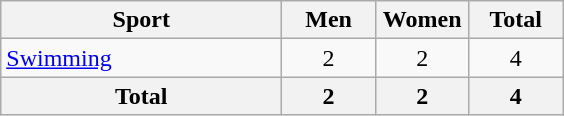<table class="wikitable sortable" style="text-align:center;">
<tr>
<th width=180>Sport</th>
<th width=55>Men</th>
<th width=55>Women</th>
<th width=55>Total</th>
</tr>
<tr>
<td align=left><a href='#'>Swimming</a></td>
<td>2</td>
<td>2</td>
<td>4</td>
</tr>
<tr>
<th>Total</th>
<th>2</th>
<th>2</th>
<th>4</th>
</tr>
</table>
